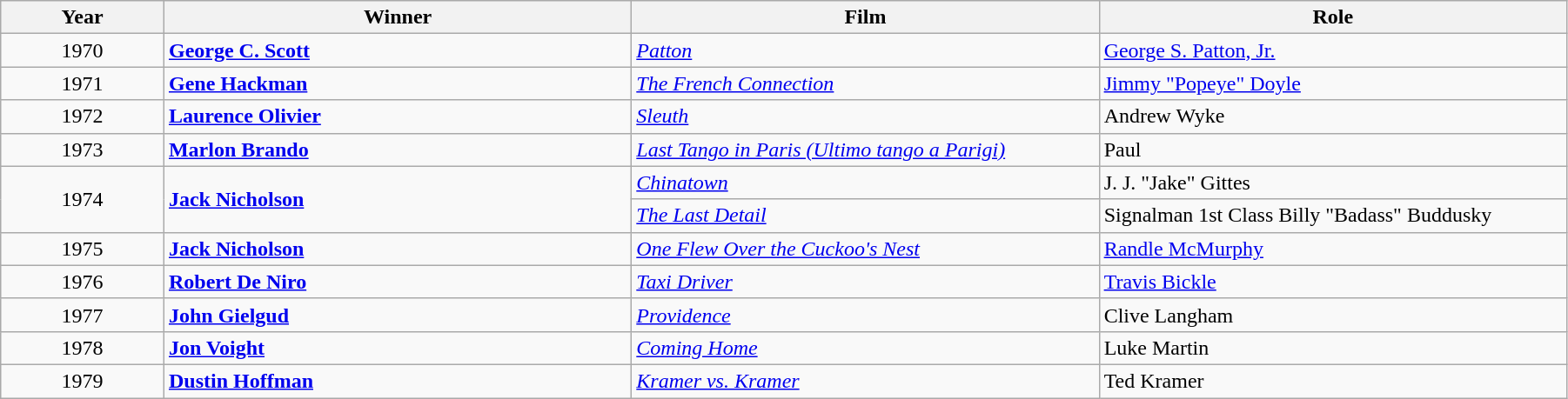<table class="wikitable" width="95%" cellpadding="5">
<tr>
<th width="100"><strong>Year</strong></th>
<th width="300"><strong>Winner</strong></th>
<th width="300"><strong>Film</strong></th>
<th width="300"><strong>Role</strong></th>
</tr>
<tr>
<td style="text-align:center;">1970</td>
<td><strong><a href='#'>George C. Scott</a></strong></td>
<td><em><a href='#'>Patton</a></em></td>
<td><a href='#'>George S. Patton, Jr.</a></td>
</tr>
<tr>
<td style="text-align:center;">1971</td>
<td><strong><a href='#'>Gene Hackman</a></strong></td>
<td><em><a href='#'>The French Connection</a></em></td>
<td><a href='#'>Jimmy "Popeye" Doyle</a></td>
</tr>
<tr>
<td style="text-align:center;">1972</td>
<td><strong><a href='#'>Laurence Olivier</a></strong></td>
<td><em><a href='#'>Sleuth</a></em></td>
<td>Andrew Wyke</td>
</tr>
<tr>
<td style="text-align:center;">1973</td>
<td><strong><a href='#'>Marlon Brando</a></strong></td>
<td><em><a href='#'>Last Tango in Paris (Ultimo tango a Parigi)</a></em></td>
<td>Paul</td>
</tr>
<tr>
<td rowspan="2" style="text-align:center;">1974</td>
<td rowspan="2"><strong><a href='#'>Jack Nicholson</a></strong></td>
<td><em><a href='#'>Chinatown</a></em></td>
<td>J. J. "Jake" Gittes</td>
</tr>
<tr>
<td><em><a href='#'>The Last Detail</a></em></td>
<td>Signalman 1st Class Billy "Badass" Buddusky</td>
</tr>
<tr>
<td style="text-align:center;">1975</td>
<td><strong><a href='#'>Jack Nicholson</a></strong></td>
<td><em><a href='#'>One Flew Over the Cuckoo's Nest</a></em></td>
<td><a href='#'>Randle McMurphy</a></td>
</tr>
<tr>
<td style="text-align:center;">1976</td>
<td><strong><a href='#'>Robert De Niro</a></strong></td>
<td><em><a href='#'>Taxi Driver</a></em></td>
<td><a href='#'>Travis Bickle</a></td>
</tr>
<tr>
<td style="text-align:center;">1977</td>
<td><strong><a href='#'>John Gielgud</a></strong></td>
<td><em><a href='#'>Providence</a></em></td>
<td>Clive Langham</td>
</tr>
<tr>
<td style="text-align:center;">1978</td>
<td><strong><a href='#'>Jon Voight</a></strong></td>
<td><em><a href='#'>Coming Home</a></em></td>
<td>Luke Martin</td>
</tr>
<tr>
<td style="text-align:center;">1979</td>
<td><strong><a href='#'>Dustin Hoffman</a></strong></td>
<td><em><a href='#'>Kramer vs. Kramer</a></em></td>
<td>Ted Kramer</td>
</tr>
</table>
